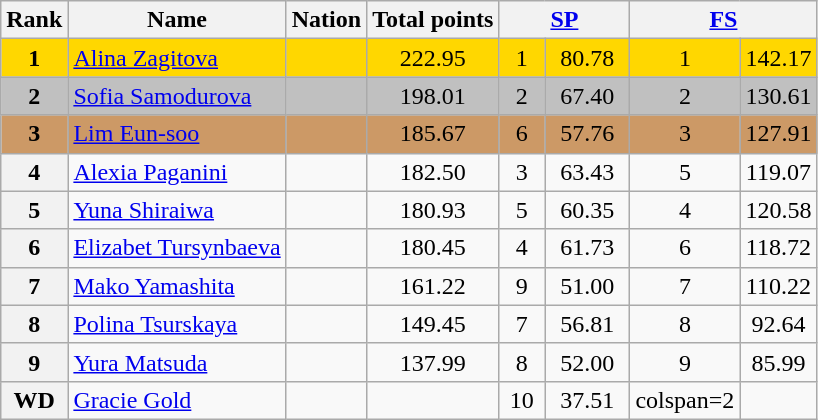<table class="wikitable sortable">
<tr>
<th>Rank</th>
<th>Name</th>
<th>Nation</th>
<th>Total points</th>
<th colspan=2 width=80px><a href='#'>SP</a></th>
<th colspan=2 width=80px><a href='#'>FS</a></th>
</tr>
<tr bgcolor=gold>
<td align=center><strong>1</strong></td>
<td><a href='#'>Alina Zagitova</a></td>
<td></td>
<td align=center>222.95</td>
<td align=center>1</td>
<td align=center>80.78</td>
<td align=center>1</td>
<td align=center>142.17</td>
</tr>
<tr bgcolor=silver>
<td align=center><strong>2</strong></td>
<td><a href='#'>Sofia Samodurova</a></td>
<td></td>
<td align=center>198.01</td>
<td align=center>2</td>
<td align=center>67.40</td>
<td align=center>2</td>
<td align=center>130.61</td>
</tr>
<tr bgcolor=cc9966>
<td align=center><strong>3</strong></td>
<td><a href='#'>Lim Eun-soo</a></td>
<td></td>
<td align=center>185.67</td>
<td align=center>6</td>
<td align=center>57.76</td>
<td align=center>3</td>
<td align=center>127.91</td>
</tr>
<tr>
<th>4</th>
<td><a href='#'>Alexia Paganini</a></td>
<td></td>
<td align=center>182.50</td>
<td align=center>3</td>
<td align=center>63.43</td>
<td align=center>5</td>
<td align=center>119.07</td>
</tr>
<tr>
<th>5</th>
<td><a href='#'>Yuna Shiraiwa</a></td>
<td></td>
<td align=center>180.93</td>
<td align=center>5</td>
<td align=center>60.35</td>
<td align=center>4</td>
<td align=center>120.58</td>
</tr>
<tr>
<th>6</th>
<td><a href='#'>Elizabet Tursynbaeva</a></td>
<td></td>
<td align=center>180.45</td>
<td align=center>4</td>
<td align=center>61.73</td>
<td align=center>6</td>
<td align=center>118.72</td>
</tr>
<tr>
<th>7</th>
<td><a href='#'>Mako Yamashita</a></td>
<td></td>
<td align=center>161.22</td>
<td align=center>9</td>
<td align=center>51.00</td>
<td align=center>7</td>
<td align=center>110.22</td>
</tr>
<tr>
<th>8</th>
<td><a href='#'>Polina Tsurskaya</a></td>
<td></td>
<td align=center>149.45</td>
<td align=center>7</td>
<td align=center>56.81</td>
<td align=center>8</td>
<td align=center>92.64</td>
</tr>
<tr>
<th>9</th>
<td><a href='#'>Yura Matsuda</a></td>
<td></td>
<td align=center>137.99</td>
<td align=center>8</td>
<td align=center>52.00</td>
<td align=center>9</td>
<td align=center>85.99</td>
</tr>
<tr>
<th>WD</th>
<td><a href='#'>Gracie Gold</a></td>
<td></td>
<td></td>
<td align=center>10</td>
<td align=center>37.51</td>
<td>colspan=2 </td>
</tr>
</table>
